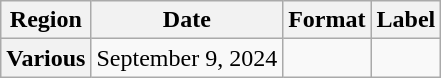<table class="wikitable plainrowheaders">
<tr>
<th scope="col">Region</th>
<th scope="col">Date</th>
<th scope="col">Format</th>
<th scope="col">Label</th>
</tr>
<tr>
<th scope="row">Various</th>
<td>September 9, 2024</td>
<td></td>
<td></td>
</tr>
</table>
